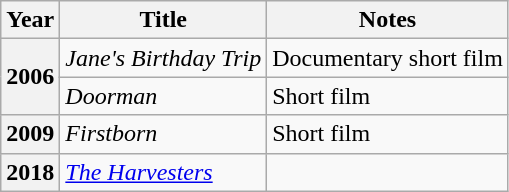<table class="wikitable">
<tr>
<th scope="col">Year</th>
<th scope="col">Title</th>
<th scope="col">Notes</th>
</tr>
<tr>
<th scope="row" rowspan="2">2006</th>
<td><em>Jane's Birthday Trip</em></td>
<td>Documentary short film</td>
</tr>
<tr>
<td><em>Doorman</em></td>
<td>Short film</td>
</tr>
<tr>
<th scope="row">2009</th>
<td><em>Firstborn</em></td>
<td>Short film</td>
</tr>
<tr>
<th scope="row">2018</th>
<td><em><a href='#'>The Harvesters</a></em></td>
<td></td>
</tr>
</table>
